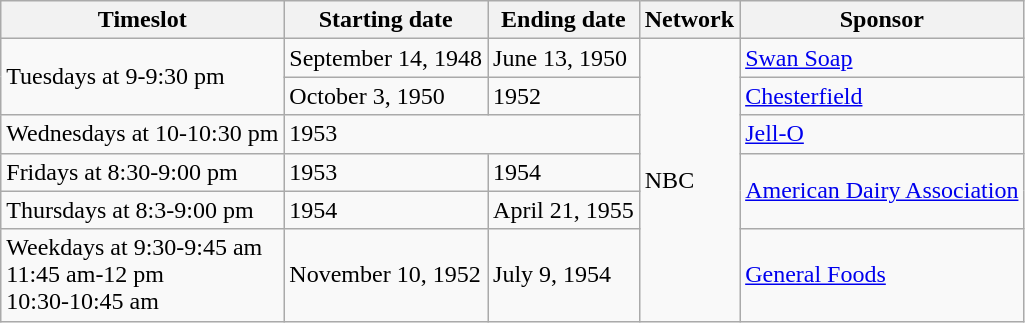<table class="wikitable sortable">
<tr>
<th>Timeslot</th>
<th>Starting date</th>
<th>Ending date</th>
<th>Network</th>
<th>Sponsor</th>
</tr>
<tr>
<td rowspan="2">Tuesdays at 9-9:30 pm</td>
<td>September 14, 1948</td>
<td>June 13, 1950</td>
<td rowspan="6">NBC</td>
<td><a href='#'>Swan Soap</a></td>
</tr>
<tr>
<td>October 3, 1950</td>
<td>1952</td>
<td><a href='#'>Chesterfield</a></td>
</tr>
<tr>
<td>Wednesdays at 10-10:30 pm</td>
<td colspan="2">1953</td>
<td><a href='#'>Jell-O</a></td>
</tr>
<tr>
<td>Fridays at 8:30-9:00 pm</td>
<td>1953</td>
<td>1954</td>
<td rowspan="2"><a href='#'>American Dairy Association</a></td>
</tr>
<tr>
<td>Thursdays at 8:3-9:00 pm</td>
<td>1954</td>
<td>April 21, 1955</td>
</tr>
<tr>
<td>Weekdays at 9:30-9:45 am <br> 11:45 am-12 pm <br> 10:30-10:45 am</td>
<td>November 10, 1952</td>
<td>July 9, 1954</td>
<td><a href='#'>General Foods</a></td>
</tr>
</table>
